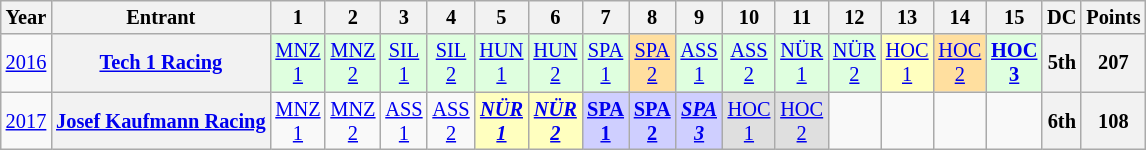<table class="wikitable" style="text-align:center; font-size:85%">
<tr>
<th>Year</th>
<th>Entrant</th>
<th>1</th>
<th>2</th>
<th>3</th>
<th>4</th>
<th>5</th>
<th>6</th>
<th>7</th>
<th>8</th>
<th>9</th>
<th>10</th>
<th>11</th>
<th>12</th>
<th>13</th>
<th>14</th>
<th>15</th>
<th>DC</th>
<th>Points</th>
</tr>
<tr>
<td><a href='#'>2016</a></td>
<th nowrap><a href='#'>Tech 1 Racing</a></th>
<td style="background:#dfffdf;"><a href='#'>MNZ<br>1</a><br></td>
<td style="background:#dfffdf;"><a href='#'>MNZ<br>2</a><br></td>
<td style="background:#dfffdf;"><a href='#'>SIL<br>1</a><br></td>
<td style="background:#dfffdf;"><a href='#'>SIL<br>2</a><br></td>
<td style="background:#dfffdf;"><a href='#'>HUN<br>1</a><br></td>
<td style="background:#dfffdf;"><a href='#'>HUN<br>2</a><br></td>
<td style="background:#dfffdf;"><a href='#'>SPA<br>1</a><br></td>
<td style="background:#ffdf9f;"><a href='#'>SPA<br>2</a><br></td>
<td style="background:#dfffdf;"><a href='#'>ASS<br>1</a><br></td>
<td style="background:#dfffdf;"><a href='#'>ASS<br>2</a><br></td>
<td style="background:#dfffdf;"><a href='#'>NÜR<br>1</a><br></td>
<td style="background:#dfffdf;"><a href='#'>NÜR<br>2</a><br></td>
<td style="background:#ffffbf;"><a href='#'>HOC<br>1</a><br></td>
<td style="background:#ffdf9f;"><a href='#'>HOC<br>2</a><br></td>
<td style="background:#dfffdf;"><strong><a href='#'>HOC<br>3</a></strong><br></td>
<th>5th</th>
<th>207</th>
</tr>
<tr>
<td><a href='#'>2017</a></td>
<th nowrap><a href='#'>Josef Kaufmann Racing</a></th>
<td><a href='#'>MNZ<br>1</a></td>
<td><a href='#'>MNZ<br>2</a></td>
<td><a href='#'>ASS<br>1</a></td>
<td><a href='#'>ASS<br>2</a></td>
<td style="background:#ffffbf;"><strong><em><a href='#'>NÜR<br>1</a></em></strong><br></td>
<td style="background:#ffffbf;"><strong><em><a href='#'>NÜR<br>2</a></em></strong><br></td>
<td style="background:#cfcfff;"><strong><a href='#'>SPA<br>1</a></strong><br></td>
<td style="background:#cfcfff;"><strong><a href='#'>SPA<br>2</a></strong><br></td>
<td style="background:#cfcfff;"><strong><em><a href='#'>SPA<br>3</a></em></strong><br></td>
<td style="background:#dfdfdf;"><a href='#'>HOC<br>1</a><br></td>
<td style="background:#dfdfdf;"><a href='#'>HOC<br>2</a><br></td>
<td></td>
<td></td>
<td></td>
<td></td>
<th>6th</th>
<th>108</th>
</tr>
</table>
